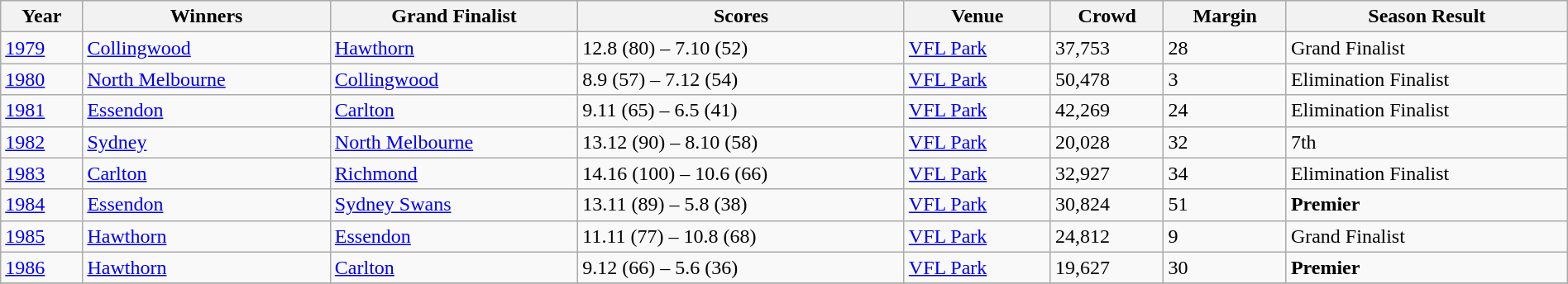<table class="wikitable sortable" style="width:100%;">
<tr style="background:#efefef;">
<th>Year</th>
<th>Winners</th>
<th>Grand Finalist</th>
<th>Scores</th>
<th>Venue</th>
<th>Crowd</th>
<th>Margin</th>
<th>Season Result</th>
</tr>
<tr>
<td><a href='#'>1979</a></td>
<td><a href='#'>Collingwood</a></td>
<td><a href='#'>Hawthorn</a></td>
<td>12.8 (80) – 7.10 (52)</td>
<td><a href='#'>VFL Park</a></td>
<td>37,753</td>
<td>28</td>
<td>Grand Finalist</td>
</tr>
<tr>
<td><a href='#'>1980</a></td>
<td><a href='#'>North Melbourne</a></td>
<td><a href='#'>Collingwood</a></td>
<td>8.9 (57) – 7.12 (54)</td>
<td><a href='#'>VFL Park</a></td>
<td>50,478</td>
<td>3</td>
<td>Elimination Finalist</td>
</tr>
<tr>
<td><a href='#'>1981</a></td>
<td><a href='#'>Essendon</a></td>
<td><a href='#'>Carlton</a></td>
<td>9.11 (65) – 6.5 (41)</td>
<td><a href='#'>VFL Park</a></td>
<td>42,269</td>
<td>24</td>
<td>Elimination Finalist</td>
</tr>
<tr>
<td><a href='#'>1982</a></td>
<td><a href='#'>Sydney</a></td>
<td><a href='#'>North Melbourne</a></td>
<td>13.12 (90) – 8.10 (58)</td>
<td><a href='#'>VFL Park</a></td>
<td>20,028</td>
<td>32</td>
<td>7th</td>
</tr>
<tr>
<td><a href='#'>1983</a></td>
<td><a href='#'>Carlton</a></td>
<td><a href='#'>Richmond</a></td>
<td>14.16 (100) – 10.6 (66)</td>
<td><a href='#'>VFL Park</a></td>
<td>32,927</td>
<td>34</td>
<td>Elimination Finalist</td>
</tr>
<tr>
<td><a href='#'>1984</a></td>
<td><a href='#'>Essendon</a></td>
<td><a href='#'>Sydney Swans</a></td>
<td>13.11 (89) – 5.8 (38)</td>
<td><a href='#'>VFL Park</a></td>
<td>30,824</td>
<td>51</td>
<td><strong>Premier</strong></td>
</tr>
<tr>
<td><a href='#'>1985</a></td>
<td><a href='#'>Hawthorn</a></td>
<td><a href='#'>Essendon</a></td>
<td>11.11 (77) – 10.8 (68)</td>
<td><a href='#'>VFL Park</a></td>
<td>24,812</td>
<td>9</td>
<td>Grand Finalist</td>
</tr>
<tr>
<td><a href='#'>1986</a></td>
<td><a href='#'>Hawthorn</a></td>
<td><a href='#'>Carlton</a></td>
<td>9.12 (66) – 5.6 (36)</td>
<td><a href='#'>VFL Park</a></td>
<td>19,627</td>
<td>30</td>
<td><strong>Premier</strong></td>
</tr>
<tr>
</tr>
</table>
